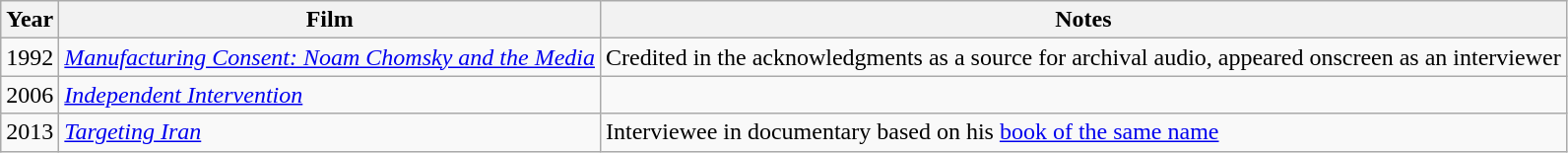<table class="wikitable">
<tr>
<th>Year</th>
<th>Film</th>
<th>Notes</th>
</tr>
<tr>
<td>1992</td>
<td><em><a href='#'>Manufacturing Consent: Noam Chomsky and the Media</a></em></td>
<td>Credited in the acknowledgments as a source for archival audio, appeared onscreen as an interviewer</td>
</tr>
<tr>
<td>2006</td>
<td><em><a href='#'>Independent Intervention</a></em></td>
<td></td>
</tr>
<tr>
<td>2013</td>
<td><em><a href='#'>Targeting Iran</a></em></td>
<td>Interviewee in documentary based on his <a href='#'>book of the same name</a></td>
</tr>
</table>
